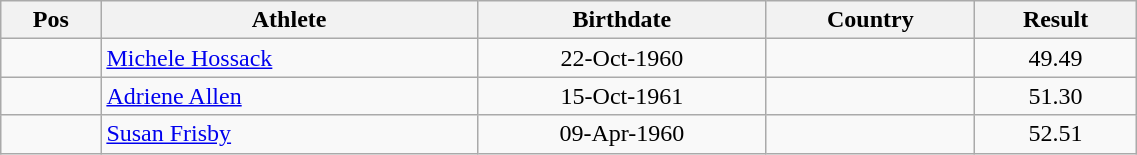<table class="wikitable"  style="text-align:center; width:60%;">
<tr>
<th>Pos</th>
<th>Athlete</th>
<th>Birthdate</th>
<th>Country</th>
<th>Result</th>
</tr>
<tr>
<td align=center></td>
<td align=left><a href='#'>Michele Hossack</a></td>
<td>22-Oct-1960</td>
<td align=left></td>
<td>49.49</td>
</tr>
<tr>
<td align=center></td>
<td align=left><a href='#'>Adriene Allen</a></td>
<td>15-Oct-1961</td>
<td align=left></td>
<td>51.30</td>
</tr>
<tr>
<td align=center></td>
<td align=left><a href='#'>Susan Frisby</a></td>
<td>09-Apr-1960</td>
<td align=left></td>
<td>52.51</td>
</tr>
</table>
